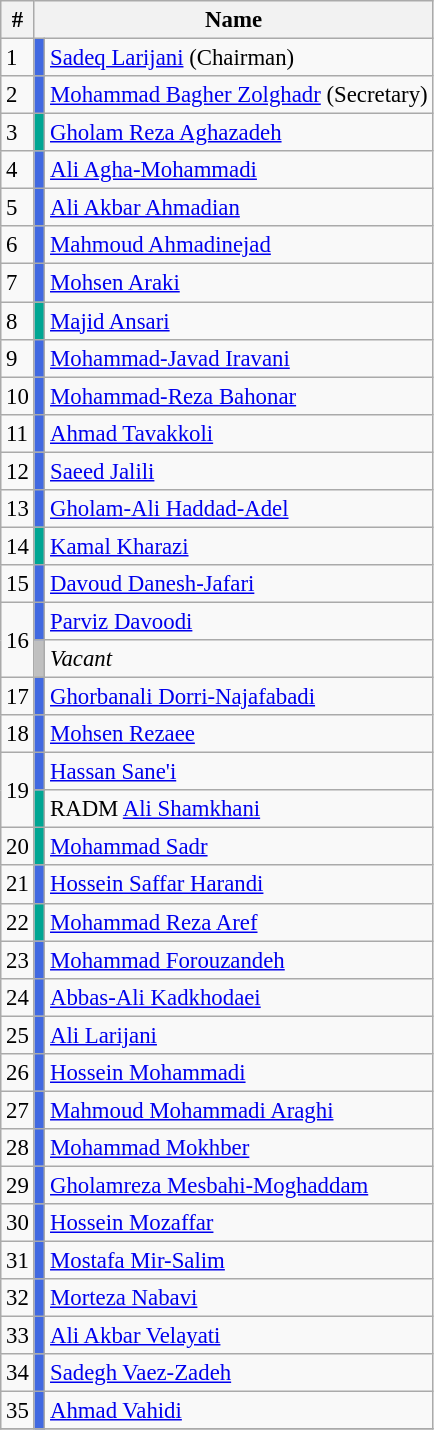<table class="wikitable" style="font-size:95%;text-left;">
<tr>
<th>#</th>
<th colspan="2">Name</th>
</tr>
<tr>
<td>1</td>
<td style="background:#4169E1"></td>
<td><a href='#'>Sadeq Larijani</a> (Chairman)</td>
</tr>
<tr>
<td>2</td>
<td style="background:#4169E1"></td>
<td><a href='#'>Mohammad Bagher Zolghadr</a> (Secretary)</td>
</tr>
<tr>
<td>3</td>
<td style="background:#00A693"></td>
<td><a href='#'>Gholam Reza Aghazadeh</a></td>
</tr>
<tr>
<td>4</td>
<td style="background:#4169E1"></td>
<td><a href='#'>Ali Agha-Mohammadi</a></td>
</tr>
<tr>
<td>5</td>
<td style="background:#4169E1"></td>
<td><a href='#'>Ali Akbar Ahmadian</a></td>
</tr>
<tr>
<td>6</td>
<td style="background:#4169E1"></td>
<td><a href='#'>Mahmoud Ahmadinejad</a></td>
</tr>
<tr>
<td>7</td>
<td style="background:#4169E1"></td>
<td><a href='#'>Mohsen Araki</a></td>
</tr>
<tr>
<td>8</td>
<td style="background:#00A693"></td>
<td><a href='#'>Majid Ansari</a></td>
</tr>
<tr>
<td>9</td>
<td style="background:#4169E1"></td>
<td><a href='#'>Mohammad-Javad Iravani</a></td>
</tr>
<tr>
<td>10</td>
<td style="background:#4169E1"></td>
<td><a href='#'>Mohammad-Reza Bahonar</a></td>
</tr>
<tr>
<td>11</td>
<td style="background:#4169E1"></td>
<td><a href='#'>Ahmad Tavakkoli</a></td>
</tr>
<tr>
<td>12</td>
<td style="background:#4169E1"></td>
<td><a href='#'>Saeed Jalili</a></td>
</tr>
<tr>
<td>13</td>
<td style="background:#4169E1"></td>
<td><a href='#'>Gholam-Ali Haddad-Adel</a></td>
</tr>
<tr>
<td>14</td>
<td style="background:#00A693"></td>
<td><a href='#'>Kamal Kharazi</a></td>
</tr>
<tr>
<td>15</td>
<td style="background:#4169E1"></td>
<td><a href='#'>Davoud Danesh-Jafari</a></td>
</tr>
<tr>
<td rowspan="2">16</td>
<td style="background:#4169E1"></td>
<td><a href='#'>Parviz Davoodi</a> </td>
</tr>
<tr>
<td style="background:#C0C0C0"></td>
<td><em>Vacant</em></td>
</tr>
<tr>
<td>17</td>
<td style="background:#4169E1"></td>
<td><a href='#'>Ghorbanali Dorri-Najafabadi</a></td>
</tr>
<tr>
<td>18</td>
<td style="background:#4169E1"></td>
<td><a href='#'>Mohsen Rezaee</a></td>
</tr>
<tr>
<td rowspan="2">19</td>
<td style="background:#4169E1"></td>
<td><a href='#'>Hassan Sane'i</a> </td>
</tr>
<tr>
<td style="background:#00A693"></td>
<td>RADM <a href='#'>Ali Shamkhani</a> </td>
</tr>
<tr>
<td>20</td>
<td style="background:#00A693"></td>
<td><a href='#'>Mohammad Sadr</a></td>
</tr>
<tr>
<td>21</td>
<td style="background:#4169E1"></td>
<td><a href='#'>Hossein Saffar Harandi</a></td>
</tr>
<tr>
<td>22</td>
<td style="background:#00A693"></td>
<td><a href='#'>Mohammad Reza Aref</a></td>
</tr>
<tr>
<td>23</td>
<td style="background:#4169E1"></td>
<td><a href='#'>Mohammad Forouzandeh</a></td>
</tr>
<tr>
<td>24</td>
<td style="background:#4169E1"></td>
<td><a href='#'>Abbas-Ali Kadkhodaei</a></td>
</tr>
<tr>
<td>25</td>
<td style="background:#4169E1"></td>
<td><a href='#'>Ali Larijani</a></td>
</tr>
<tr>
<td>26</td>
<td style="background:#4169E1"></td>
<td><a href='#'>Hossein Mohammadi</a></td>
</tr>
<tr>
<td>27</td>
<td style="background:#4169E1"></td>
<td><a href='#'>Mahmoud Mohammadi Araghi</a></td>
</tr>
<tr>
<td>28</td>
<td style="background:#4169E1"></td>
<td><a href='#'>Mohammad Mokhber</a></td>
</tr>
<tr>
<td>29</td>
<td style="background:#4169E1"></td>
<td><a href='#'>Gholamreza Mesbahi-Moghaddam</a></td>
</tr>
<tr>
<td>30</td>
<td style="background:#4169E1"></td>
<td><a href='#'>Hossein Mozaffar</a></td>
</tr>
<tr>
<td>31</td>
<td style="background:#4169E1"></td>
<td><a href='#'>Mostafa Mir-Salim</a></td>
</tr>
<tr>
<td>32</td>
<td style="background:#4169E1"></td>
<td><a href='#'>Morteza Nabavi</a></td>
</tr>
<tr>
<td>33</td>
<td style="background:#4169E1"></td>
<td><a href='#'>Ali Akbar Velayati</a></td>
</tr>
<tr>
<td>34</td>
<td style="background:#4169E1"></td>
<td><a href='#'>Sadegh Vaez-Zadeh</a></td>
</tr>
<tr>
<td>35</td>
<td style="background:#4169E1"></td>
<td><a href='#'>Ahmad Vahidi</a></td>
</tr>
<tr>
</tr>
</table>
